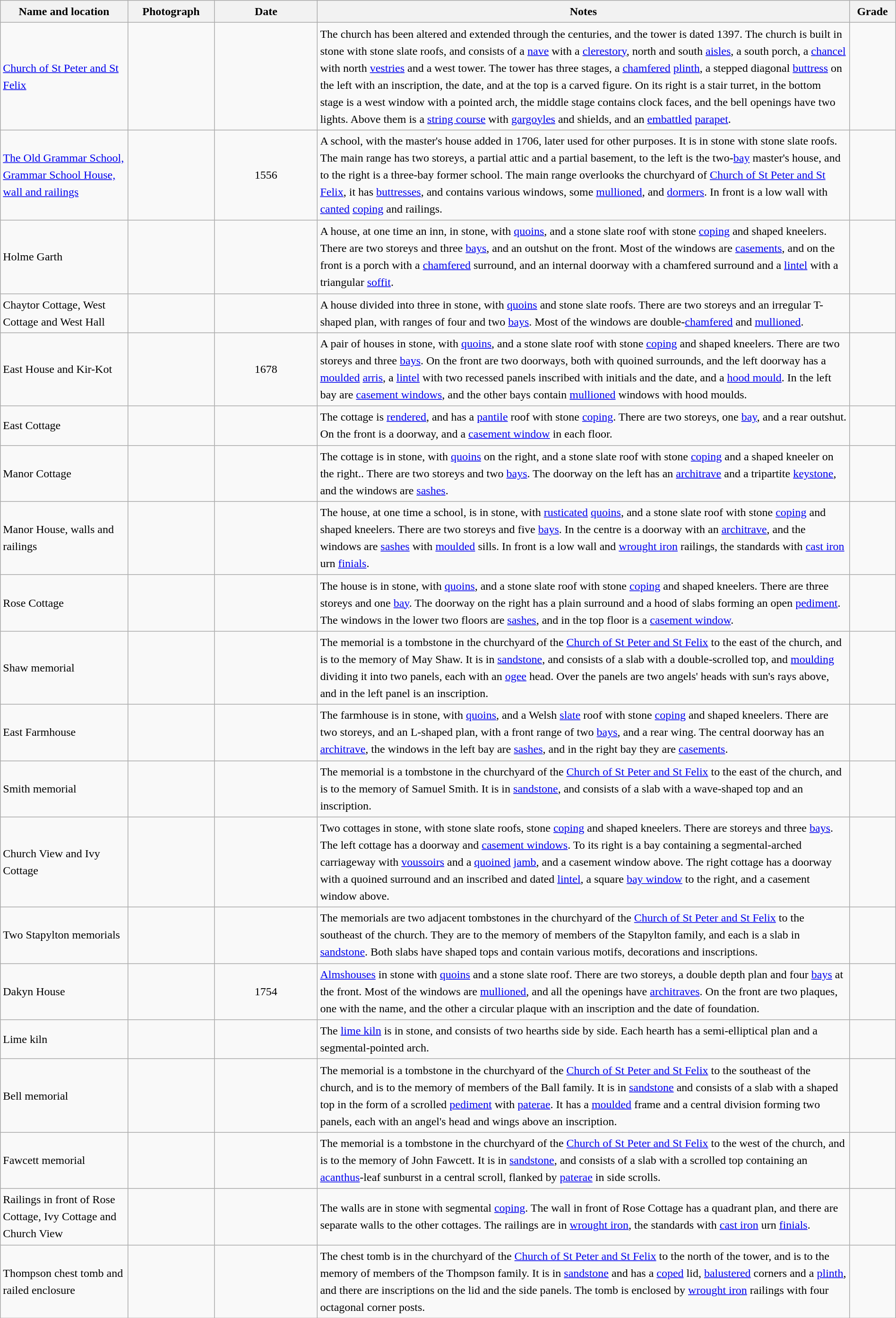<table class="wikitable sortable plainrowheaders" style="width:100%; border:0px; text-align:left; line-height:150%">
<tr>
<th scope="col"  style="width:150px">Name and location</th>
<th scope="col"  style="width:100px" class="unsortable">Photograph</th>
<th scope="col"  style="width:120px">Date</th>
<th scope="col"  style="width:650px" class="unsortable">Notes</th>
<th scope="col"  style="width:50px">Grade</th>
</tr>
<tr>
<td><a href='#'>Church of St Peter and St Felix</a><br><small></small></td>
<td></td>
<td align="center"></td>
<td>The church has been altered and extended through the centuries, and the tower is dated 1397. The church is built in stone with stone slate roofs, and consists of a <a href='#'>nave</a> with a <a href='#'>clerestory</a>, north and south <a href='#'>aisles</a>, a south porch, a <a href='#'>chancel</a> with north <a href='#'>vestries</a> and a west tower. The tower has three stages, a <a href='#'>chamfered</a> <a href='#'>plinth</a>, a stepped diagonal <a href='#'>buttress</a> on the left with an inscription, the date, and at the top is a carved figure. On its right is a stair turret, in the bottom stage is a west window with a pointed arch, the middle stage contains clock faces, and the bell openings have two lights. Above them is a <a href='#'>string course</a> with <a href='#'>gargoyles</a> and shields, and an <a href='#'>embattled</a> <a href='#'>parapet</a>.</td>
<td align="center" ></td>
</tr>
<tr>
<td><a href='#'>The Old Grammar School, Grammar School House, wall and railings</a><br><small></small></td>
<td></td>
<td align="center">1556</td>
<td>A school, with the master's house added in 1706, later used for other purposes. It is in stone with stone slate roofs. The main range has two storeys, a partial attic and a partial basement, to the left is the two-<a href='#'>bay</a> master's house, and to the right is a three-bay former school. The main range overlooks the churchyard of <a href='#'>Church of St Peter and St Felix</a>, it has <a href='#'>buttresses</a>, and contains various windows, some <a href='#'>mullioned</a>, and <a href='#'>dormers</a>. In front is a low wall with <a href='#'>canted</a> <a href='#'>coping</a> and railings.</td>
<td align="center" ></td>
</tr>
<tr>
<td>Holme Garth<br><small></small></td>
<td></td>
<td align="center"></td>
<td>A house, at one time an inn, in stone, with <a href='#'>quoins</a>, and a stone slate roof with stone <a href='#'>coping</a> and shaped kneelers. There are two storeys and three <a href='#'>bays</a>, and an outshut on the front. Most of the windows are <a href='#'>casements</a>, and on the front is a porch with a <a href='#'>chamfered</a> surround, and an internal doorway with a chamfered surround and a <a href='#'>lintel</a> with a triangular <a href='#'>soffit</a>.</td>
<td align="center" ></td>
</tr>
<tr>
<td>Chaytor Cottage, West Cottage and West Hall<br><small></small></td>
<td></td>
<td align="center"></td>
<td>A house divided into three in stone, with <a href='#'>quoins</a> and stone slate roofs.  There are two storeys and an irregular T-shaped plan, with ranges of four and two <a href='#'>bays</a>. Most of the windows are double-<a href='#'>chamfered</a> and <a href='#'>mullioned</a>.</td>
<td align="center" ></td>
</tr>
<tr>
<td>East House and Kir-Kot<br><small></small></td>
<td></td>
<td align="center">1678</td>
<td>A pair of houses in stone, with <a href='#'>quoins</a>, and a stone slate roof with stone <a href='#'>coping</a> and shaped kneelers. There are two storeys and three <a href='#'>bays</a>. On the front are two doorways, both with quoined surrounds, and the left doorway has a <a href='#'>moulded</a> <a href='#'>arris</a>, a <a href='#'>lintel</a> with two recessed panels inscribed with initials and the date, and a <a href='#'>hood mould</a>. In the left bay are <a href='#'>casement windows</a>, and the other bays contain <a href='#'>mullioned</a> windows with hood moulds.</td>
<td align="center" ></td>
</tr>
<tr>
<td>East Cottage<br><small></small></td>
<td></td>
<td align="center"></td>
<td>The cottage is <a href='#'>rendered</a>, and has a <a href='#'>pantile</a> roof with stone <a href='#'>coping</a>. There are two storeys, one <a href='#'>bay</a>, and a rear outshut. On the front is a doorway, and a <a href='#'>casement window</a> in each floor.</td>
<td align="center" ></td>
</tr>
<tr>
<td>Manor Cottage<br><small></small></td>
<td></td>
<td align="center"></td>
<td>The cottage is in stone, with <a href='#'>quoins</a> on the right, and a stone slate roof with stone <a href='#'>coping</a> and a shaped kneeler on the right.. There are two storeys and two <a href='#'>bays</a>. The doorway on the left has an <a href='#'>architrave</a> and a tripartite <a href='#'>keystone</a>, and the windows are <a href='#'>sashes</a>.</td>
<td align="center" ></td>
</tr>
<tr>
<td>Manor House, walls and railings<br><small></small></td>
<td></td>
<td align="center"></td>
<td>The house, at one time a school, is in stone, with <a href='#'>rusticated</a> <a href='#'>quoins</a>, and a stone slate roof with stone <a href='#'>coping</a> and shaped kneelers. There are two storeys and five <a href='#'>bays</a>.  In the centre is a doorway with an <a href='#'>architrave</a>, and the windows are <a href='#'>sashes</a> with <a href='#'>moulded</a> sills.  In front is a low wall and <a href='#'>wrought iron</a> railings, the standards with <a href='#'>cast iron</a> urn <a href='#'>finials</a>.</td>
<td align="center" ></td>
</tr>
<tr>
<td>Rose Cottage<br><small></small></td>
<td></td>
<td align="center"></td>
<td>The house is in stone, with <a href='#'>quoins</a>, and a stone slate roof with stone <a href='#'>coping</a> and shaped kneelers.  There are three storeys and one <a href='#'>bay</a>. The doorway on the right has a plain surround and a hood of slabs forming an open <a href='#'>pediment</a>. The windows in the lower two floors are <a href='#'>sashes</a>, and in the top floor is a <a href='#'>casement window</a>.</td>
<td align="center" ></td>
</tr>
<tr>
<td>Shaw memorial<br><small></small></td>
<td></td>
<td align="center"></td>
<td>The memorial is a tombstone in the churchyard of the <a href='#'>Church of St Peter and St Felix</a> to the east of the church, and is to the memory of May Shaw. It is in <a href='#'>sandstone</a>, and consists of a slab with a double-scrolled top, and <a href='#'>moulding</a> dividing it into two panels, each with an <a href='#'>ogee</a> head. Over the panels are two angels' heads with sun's rays above, and in the left panel is an inscription.</td>
<td align="center" ></td>
</tr>
<tr>
<td>East Farmhouse<br><small></small></td>
<td></td>
<td align="center"></td>
<td>The farmhouse is in stone, with <a href='#'>quoins</a>, and a Welsh <a href='#'>slate</a> roof with stone <a href='#'>coping</a> and shaped kneelers. There are two storeys, and an L-shaped plan, with a front range of two <a href='#'>bays</a>, and a rear wing. The central doorway has an <a href='#'>architrave</a>, the windows in the left bay are <a href='#'>sashes</a>, and in the right bay they are <a href='#'>casements</a>.</td>
<td align="center" ></td>
</tr>
<tr>
<td>Smith memorial<br><small></small></td>
<td></td>
<td align="center"></td>
<td>The memorial is a tombstone in the churchyard of the <a href='#'>Church of St Peter and St Felix</a> to the east of the church, and is to the memory of Samuel Smith. It is in <a href='#'>sandstone</a>, and consists of a slab with a wave-shaped top and an inscription.</td>
<td align="center" ></td>
</tr>
<tr>
<td>Church View and Ivy Cottage<br><small></small></td>
<td></td>
<td align="center"></td>
<td>Two cottages in stone, with stone slate roofs, stone <a href='#'>coping</a> and shaped kneelers. There are storeys and three <a href='#'>bays</a>. The left cottage has  a doorway and <a href='#'>casement windows</a>. To its right is a bay containing a segmental-arched carriageway with <a href='#'>voussoirs</a> and a <a href='#'>quoined</a> <a href='#'>jamb</a>, and a casement window above. The right cottage has a doorway with a quoined surround and an inscribed and dated <a href='#'>lintel</a>, a square <a href='#'>bay window</a> to the right, and a casement window above.</td>
<td align="center" ></td>
</tr>
<tr>
<td>Two Stapylton memorials<br><small></small></td>
<td></td>
<td align="center"></td>
<td>The memorials are two adjacent tombstones in the churchyard of the <a href='#'>Church of St Peter and St Felix</a> to the southeast of the church. They are to the memory of members of the Stapylton family, and each is a slab in <a href='#'>sandstone</a>. Both slabs have shaped tops and contain various motifs, decorations and inscriptions.</td>
<td align="center" ></td>
</tr>
<tr>
<td>Dakyn House<br><small></small></td>
<td></td>
<td align="center">1754</td>
<td><a href='#'>Almshouses</a> in stone with <a href='#'>quoins</a> and a stone slate roof. There are two storeys, a double depth plan and four <a href='#'>bays</a> at the front. Most of the windows are <a href='#'>mullioned</a>, and all the openings have <a href='#'>architraves</a>. On the front are two plaques, one with the name, and the other a circular plaque with an inscription and the date of foundation.</td>
<td align="center" ></td>
</tr>
<tr>
<td>Lime kiln<br><small></small></td>
<td></td>
<td align="center"></td>
<td>The <a href='#'>lime kiln</a> is in stone, and consists of two hearths side by side. Each hearth has a semi-elliptical plan and a segmental-pointed arch.</td>
<td align="center" ></td>
</tr>
<tr>
<td>Bell memorial<br><small></small></td>
<td></td>
<td align="center"></td>
<td>The memorial is a tombstone in the churchyard of the <a href='#'>Church of St Peter and St Felix</a> to the southeast of the church, and is to the memory of members of the Ball family. It is in <a href='#'>sandstone</a> and consists of a slab with a shaped top in the form of a scrolled <a href='#'>pediment</a> with <a href='#'>paterae</a>. It has a <a href='#'>moulded</a> frame and a central division forming two panels, each with an angel's head and wings above an inscription.</td>
<td align="center" ></td>
</tr>
<tr>
<td>Fawcett memorial<br><small></small></td>
<td></td>
<td align="center"></td>
<td>The memorial is a tombstone in the churchyard of the <a href='#'>Church of St Peter and St Felix</a> to the west of the church, and is to the memory of John Fawcett. It is in <a href='#'>sandstone</a>, and consists of a slab with a scrolled top containing an <a href='#'>acanthus</a>-leaf sunburst in a central scroll, flanked by <a href='#'>paterae</a> in side scrolls.</td>
<td align="center" ></td>
</tr>
<tr>
<td>Railings in front of Rose Cottage, Ivy Cottage and Church View<br><small></small></td>
<td></td>
<td align="center"></td>
<td>The walls are in stone with segmental <a href='#'>coping</a>. The wall in front of Rose Cottage has a quadrant plan, and there are separate walls to the other cottages. The railings are in <a href='#'>wrought iron</a>, the standards with <a href='#'>cast iron</a> urn <a href='#'>finials</a>.</td>
<td align="center" ></td>
</tr>
<tr>
<td>Thompson chest tomb and railed enclosure<br><small></small></td>
<td></td>
<td align="center"></td>
<td>The chest tomb is in the churchyard of the <a href='#'>Church of St Peter and St Felix</a> to the north of the tower, and is to the memory of members of the Thompson family. It is in <a href='#'>sandstone</a> and has a <a href='#'>coped</a> lid, <a href='#'>balustered</a> corners and a <a href='#'>plinth</a>, and there are inscriptions on the lid and the side panels. The tomb is enclosed by <a href='#'>wrought iron</a> railings with four octagonal corner posts.</td>
<td align="center" ></td>
</tr>
<tr>
</tr>
</table>
